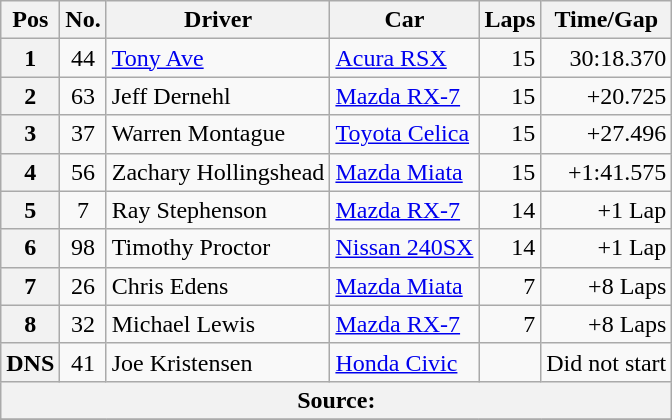<table class="wikitable">
<tr>
<th>Pos</th>
<th>No.</th>
<th>Driver</th>
<th>Car</th>
<th>Laps</th>
<th>Time/Gap</th>
</tr>
<tr>
<th>1</th>
<td align=center>44</td>
<td> <a href='#'>Tony Ave</a></td>
<td><a href='#'>Acura RSX</a></td>
<td align=right>15</td>
<td align=right>30:18.370</td>
</tr>
<tr>
<th>2</th>
<td align=center>63</td>
<td> Jeff Dernehl</td>
<td><a href='#'>Mazda RX-7</a></td>
<td align=right>15</td>
<td align=right>+20.725</td>
</tr>
<tr>
<th>3</th>
<td align=center>37</td>
<td> Warren Montague</td>
<td><a href='#'>Toyota Celica</a></td>
<td align=right>15</td>
<td align=right>+27.496</td>
</tr>
<tr>
<th>4</th>
<td align=center>56</td>
<td> Zachary Hollingshead</td>
<td><a href='#'>Mazda Miata</a></td>
<td align=right>15</td>
<td align=right>+1:41.575</td>
</tr>
<tr>
<th>5</th>
<td align=center>7</td>
<td> Ray Stephenson</td>
<td><a href='#'>Mazda RX-7</a></td>
<td align=right>14</td>
<td align=right>+1 Lap</td>
</tr>
<tr>
<th>6</th>
<td align=center>98</td>
<td> Timothy Proctor</td>
<td><a href='#'>Nissan 240SX</a></td>
<td align=right>14</td>
<td align=right>+1 Lap</td>
</tr>
<tr>
<th>7</th>
<td align=center>26</td>
<td> Chris Edens</td>
<td><a href='#'>Mazda Miata</a></td>
<td align=right>7</td>
<td align=right>+8 Laps</td>
</tr>
<tr>
<th>8</th>
<td align=center>32</td>
<td> Michael Lewis</td>
<td><a href='#'>Mazda RX-7</a></td>
<td align=right>7</td>
<td align=right>+8 Laps</td>
</tr>
<tr>
<th>DNS</th>
<td align=center>41</td>
<td> Joe Kristensen</td>
<td><a href='#'>Honda Civic</a></td>
<td align=right></td>
<td align=right>Did not start</td>
</tr>
<tr>
<th colspan=6>Source:</th>
</tr>
<tr>
</tr>
</table>
